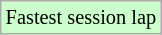<table class="wikitable" style="font-size: 85%;">
<tr style="background:#ccffcc;">
<td>Fastest session lap</td>
</tr>
</table>
